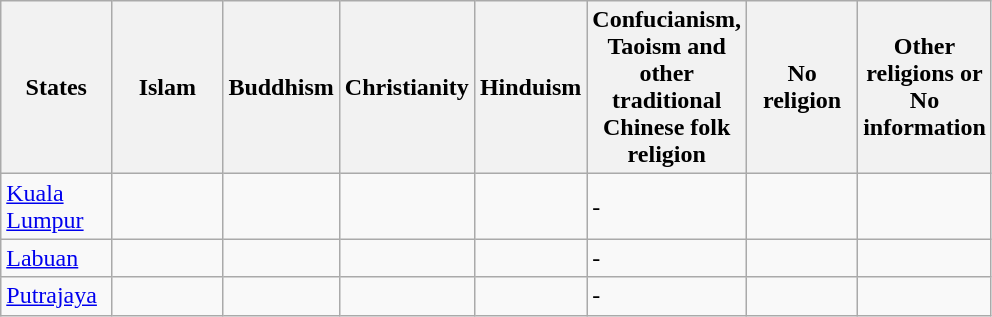<table class="wikitable">
<tr>
<th style="width:50pt;">States</th>
<th style="width:50pt;">Islam</th>
<th style="width:50pt;">Buddhism</th>
<th style="width:50pt;">Christianity</th>
<th style="width:50pt;">Hinduism</th>
<th style="width:50pt;">Confucianism, Taoism and other traditional Chinese folk religion</th>
<th style="width:50pt;">No religion</th>
<th style="width:50pt;">Other religions or No information</th>
</tr>
<tr>
<td><a href='#'>Kuala Lumpur</a></td>
<td></td>
<td></td>
<td></td>
<td></td>
<td>-</td>
<td></td>
<td></td>
</tr>
<tr>
<td><a href='#'>Labuan</a></td>
<td></td>
<td></td>
<td></td>
<td></td>
<td>-</td>
<td></td>
<td></td>
</tr>
<tr>
<td><a href='#'>Putrajaya</a></td>
<td></td>
<td></td>
<td></td>
<td></td>
<td>-</td>
<td></td>
<td></td>
</tr>
</table>
